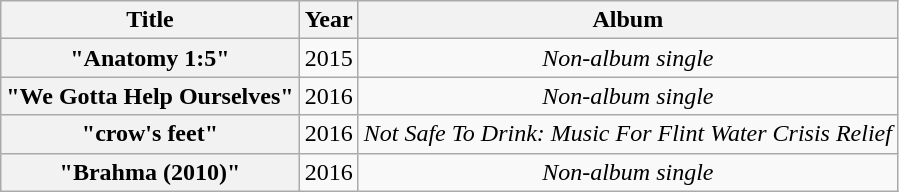<table class="wikitable plainrowheaders" style="text-align:center;">
<tr>
<th scope="col">Title</th>
<th scope="col">Year</th>
<th scope="col">Album</th>
</tr>
<tr>
<th scope="row">"Anatomy 1:5"</th>
<td>2015</td>
<td><em>Non-album single</em></td>
</tr>
<tr>
<th scope="row">"We Gotta Help Ourselves"</th>
<td>2016</td>
<td><em>Non-album single</em></td>
</tr>
<tr>
<th scope="row">"crow's feet"</th>
<td>2016</td>
<td><em>Not Safe To Drink: Music For Flint Water Crisis Relief</em></td>
</tr>
<tr>
<th scope="row">"Brahma (2010)"</th>
<td>2016</td>
<td><em>Non-album single</em></td>
</tr>
</table>
